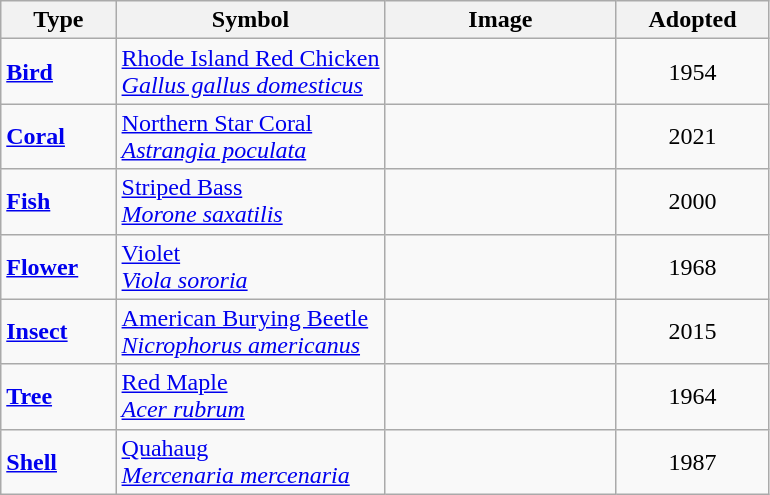<table class="wikitable">
<tr>
<th width=15%>Type</th>
<th width=35%>Symbol</th>
<th width=30%>Image</th>
<th width=20%>Adopted</th>
</tr>
<tr>
<td><strong><a href='#'>Bird</a></strong></td>
<td><a href='#'>Rhode Island Red Chicken</a><br><em><a href='#'>Gallus gallus domesticus</a></em></td>
<td align=center></td>
<td align=center>1954</td>
</tr>
<tr>
<td><strong><a href='#'>Coral</a></strong></td>
<td><a href='#'>Northern Star Coral</a><br><em><a href='#'>Astrangia poculata</a></em></td>
<td align=center></td>
<td align=center>2021</td>
</tr>
<tr>
<td><strong><a href='#'>Fish</a></strong></td>
<td><a href='#'>Striped Bass</a><br><em><a href='#'>Morone saxatilis</a></em></td>
<td align=center></td>
<td align=center>2000</td>
</tr>
<tr>
<td><strong><a href='#'>Flower</a></strong></td>
<td><a href='#'>Violet</a><br><em><a href='#'>Viola sororia</a></em></td>
<td align=center></td>
<td align=center>1968</td>
</tr>
<tr>
<td><strong><a href='#'>Insect</a></strong></td>
<td><a href='#'>American Burying Beetle</a><br><em><a href='#'>Nicrophorus americanus</a></em></td>
<td align=center></td>
<td align=center>2015</td>
</tr>
<tr>
<td><strong><a href='#'>Tree</a></strong></td>
<td><a href='#'>Red Maple</a><br><em><a href='#'>Acer rubrum</a></em></td>
<td align=center></td>
<td align=center>1964</td>
</tr>
<tr>
<td><strong><a href='#'>Shell</a></strong></td>
<td><a href='#'>Quahaug</a><br><em><a href='#'>Mercenaria mercenaria</a></em></td>
<td align=center></td>
<td align=center>1987</td>
</tr>
</table>
